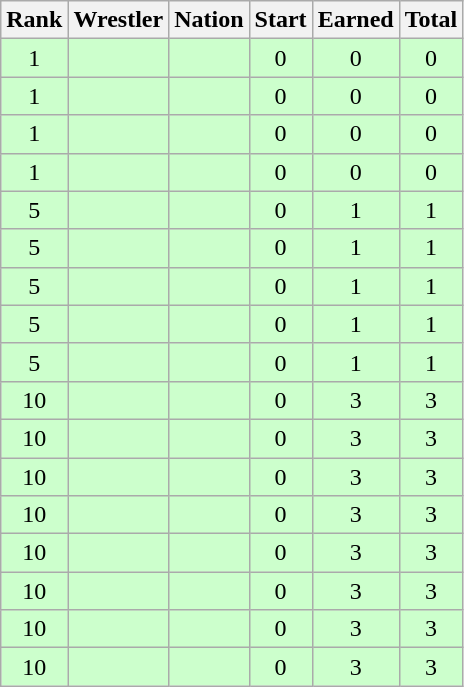<table class="wikitable sortable" style="text-align:center;">
<tr>
<th>Rank</th>
<th>Wrestler</th>
<th>Nation</th>
<th>Start</th>
<th>Earned</th>
<th>Total</th>
</tr>
<tr style="background:#cfc;">
<td>1</td>
<td align=left></td>
<td align=left></td>
<td>0</td>
<td>0</td>
<td>0</td>
</tr>
<tr style="background:#cfc;">
<td>1</td>
<td align=left></td>
<td align=left></td>
<td>0</td>
<td>0</td>
<td>0</td>
</tr>
<tr style="background:#cfc;">
<td>1</td>
<td align=left></td>
<td align=left></td>
<td>0</td>
<td>0</td>
<td>0</td>
</tr>
<tr style="background:#cfc;">
<td>1</td>
<td align=left></td>
<td align=left></td>
<td>0</td>
<td>0</td>
<td>0</td>
</tr>
<tr style="background:#cfc;">
<td>5</td>
<td align=left></td>
<td align=left></td>
<td>0</td>
<td>1</td>
<td>1</td>
</tr>
<tr style="background:#cfc;">
<td>5</td>
<td align=left></td>
<td align=left></td>
<td>0</td>
<td>1</td>
<td>1</td>
</tr>
<tr style="background:#cfc;">
<td>5</td>
<td align=left></td>
<td align=left></td>
<td>0</td>
<td>1</td>
<td>1</td>
</tr>
<tr style="background:#cfc;">
<td>5</td>
<td align=left></td>
<td align=left></td>
<td>0</td>
<td>1</td>
<td>1</td>
</tr>
<tr style="background:#cfc;">
<td>5</td>
<td align=left></td>
<td align=left></td>
<td>0</td>
<td>1</td>
<td>1</td>
</tr>
<tr style="background:#cfc;">
<td>10</td>
<td align=left></td>
<td align=left></td>
<td>0</td>
<td>3</td>
<td>3</td>
</tr>
<tr style="background:#cfc;">
<td>10</td>
<td align=left></td>
<td align=left></td>
<td>0</td>
<td>3</td>
<td>3</td>
</tr>
<tr style="background:#cfc;">
<td>10</td>
<td align=left></td>
<td align=left></td>
<td>0</td>
<td>3</td>
<td>3</td>
</tr>
<tr style="background:#cfc;">
<td>10</td>
<td align=left></td>
<td align=left></td>
<td>0</td>
<td>3</td>
<td>3</td>
</tr>
<tr style="background:#cfc;">
<td>10</td>
<td align=left></td>
<td align=left></td>
<td>0</td>
<td>3</td>
<td>3</td>
</tr>
<tr style="background:#cfc;">
<td>10</td>
<td align=left></td>
<td align=left></td>
<td>0</td>
<td>3</td>
<td>3</td>
</tr>
<tr style="background:#cfc;">
<td>10</td>
<td align=left></td>
<td align=left></td>
<td>0</td>
<td>3</td>
<td>3</td>
</tr>
<tr style="background:#cfc;">
<td>10</td>
<td align=left></td>
<td align=left></td>
<td>0</td>
<td>3</td>
<td>3</td>
</tr>
</table>
